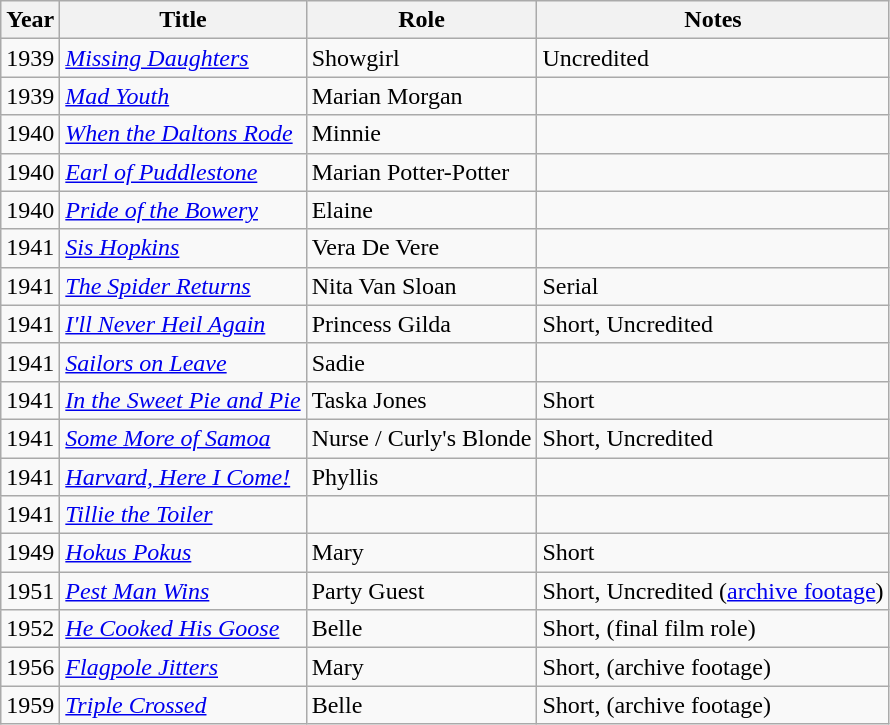<table class="wikitable">
<tr>
<th>Year</th>
<th>Title</th>
<th>Role</th>
<th>Notes</th>
</tr>
<tr>
<td>1939</td>
<td><em><a href='#'>Missing Daughters</a></em></td>
<td>Showgirl</td>
<td>Uncredited</td>
</tr>
<tr>
<td>1939</td>
<td><em><a href='#'>Mad Youth</a></em></td>
<td>Marian Morgan</td>
<td></td>
</tr>
<tr>
<td>1940</td>
<td><em><a href='#'>When the Daltons Rode</a></em></td>
<td>Minnie</td>
<td></td>
</tr>
<tr>
<td>1940</td>
<td><em><a href='#'>Earl of Puddlestone</a></em></td>
<td>Marian Potter-Potter</td>
<td></td>
</tr>
<tr>
<td>1940</td>
<td><em><a href='#'>Pride of the Bowery</a></em></td>
<td>Elaine</td>
<td></td>
</tr>
<tr>
<td>1941</td>
<td><em><a href='#'>Sis Hopkins</a></em></td>
<td>Vera De Vere</td>
<td></td>
</tr>
<tr>
<td>1941</td>
<td><em><a href='#'>The Spider Returns</a></em></td>
<td>Nita Van Sloan</td>
<td>Serial</td>
</tr>
<tr>
<td>1941</td>
<td><em><a href='#'>I'll Never Heil Again</a></em></td>
<td>Princess Gilda</td>
<td>Short, Uncredited</td>
</tr>
<tr>
<td>1941</td>
<td><em><a href='#'>Sailors on Leave</a></em></td>
<td>Sadie</td>
<td></td>
</tr>
<tr>
<td>1941</td>
<td><em><a href='#'>In the Sweet Pie and Pie</a></em></td>
<td>Taska Jones</td>
<td>Short</td>
</tr>
<tr>
<td>1941</td>
<td><em><a href='#'>Some More of Samoa</a></em></td>
<td>Nurse / Curly's Blonde</td>
<td>Short, Uncredited</td>
</tr>
<tr>
<td>1941</td>
<td><em><a href='#'>Harvard, Here I Come!</a></em></td>
<td>Phyllis</td>
<td></td>
</tr>
<tr>
<td>1941</td>
<td><em><a href='#'>Tillie the Toiler</a></em></td>
<td></td>
<td></td>
</tr>
<tr>
<td>1949</td>
<td><em><a href='#'>Hokus Pokus</a></em></td>
<td>Mary</td>
<td>Short</td>
</tr>
<tr>
<td>1951</td>
<td><em><a href='#'>Pest Man Wins</a></em></td>
<td>Party Guest</td>
<td>Short, Uncredited (<a href='#'>archive footage</a>)</td>
</tr>
<tr>
<td>1952</td>
<td><em><a href='#'>He Cooked His Goose</a></em></td>
<td>Belle</td>
<td>Short, (final film role)</td>
</tr>
<tr>
<td>1956</td>
<td><em><a href='#'>Flagpole Jitters</a></em></td>
<td>Mary</td>
<td>Short, (archive footage)</td>
</tr>
<tr>
<td>1959</td>
<td><em><a href='#'>Triple Crossed</a></em></td>
<td>Belle</td>
<td>Short, (archive footage)</td>
</tr>
</table>
